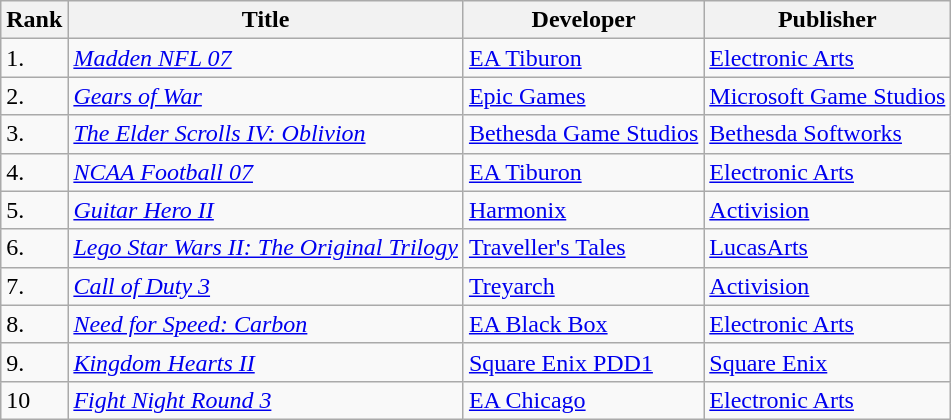<table class="wikitable">
<tr>
<th>Rank</th>
<th>Title</th>
<th>Developer</th>
<th>Publisher</th>
</tr>
<tr>
<td>1.</td>
<td><em><a href='#'>Madden NFL 07</a></em></td>
<td><a href='#'>EA Tiburon</a></td>
<td><a href='#'>Electronic Arts</a></td>
</tr>
<tr>
<td>2.</td>
<td><em><a href='#'>Gears of War</a></em></td>
<td><a href='#'>Epic Games</a></td>
<td><a href='#'>Microsoft Game Studios</a></td>
</tr>
<tr>
<td>3.</td>
<td><em><a href='#'>The Elder Scrolls IV: Oblivion</a></em></td>
<td><a href='#'>Bethesda Game Studios</a></td>
<td><a href='#'>Bethesda Softworks</a></td>
</tr>
<tr>
<td>4.</td>
<td><em><a href='#'>NCAA Football 07</a></em></td>
<td><a href='#'>EA Tiburon</a></td>
<td><a href='#'>Electronic Arts</a></td>
</tr>
<tr>
<td>5.</td>
<td><em><a href='#'>Guitar Hero II</a></em></td>
<td><a href='#'>Harmonix</a></td>
<td><a href='#'>Activision</a></td>
</tr>
<tr>
<td>6.</td>
<td><em><a href='#'>Lego Star Wars II: The Original Trilogy</a></em></td>
<td><a href='#'>Traveller's Tales</a></td>
<td><a href='#'>LucasArts</a></td>
</tr>
<tr>
<td>7.</td>
<td><em><a href='#'>Call of Duty 3</a></em></td>
<td><a href='#'>Treyarch</a></td>
<td><a href='#'>Activision</a></td>
</tr>
<tr>
<td>8.</td>
<td><em><a href='#'>Need for Speed: Carbon</a></em></td>
<td><a href='#'>EA Black Box</a></td>
<td><a href='#'>Electronic Arts</a></td>
</tr>
<tr>
<td>9.</td>
<td><em><a href='#'>Kingdom Hearts II</a></em></td>
<td><a href='#'>Square Enix PDD1</a></td>
<td><a href='#'>Square Enix</a></td>
</tr>
<tr>
<td>10</td>
<td><em><a href='#'>Fight Night Round 3</a></em></td>
<td><a href='#'>EA Chicago</a></td>
<td><a href='#'>Electronic Arts</a></td>
</tr>
</table>
